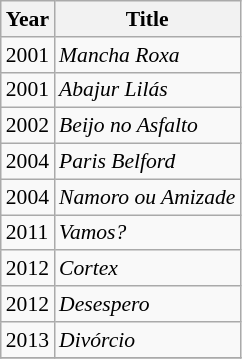<table class="wikitable" style="font-size: 90%;">
<tr>
<th>Year</th>
<th>Title</th>
</tr>
<tr>
<td>2001</td>
<td><em>Mancha Roxa</em></td>
</tr>
<tr>
<td>2001</td>
<td><em>Abajur Lilás</em></td>
</tr>
<tr>
<td>2002</td>
<td><em>Beijo no Asfalto</em></td>
</tr>
<tr>
<td>2004</td>
<td><em>Paris Belford</em></td>
</tr>
<tr>
<td>2004</td>
<td><em>Namoro ou Amizade</em></td>
</tr>
<tr>
<td>2011</td>
<td><em>Vamos?</em></td>
</tr>
<tr>
<td>2012</td>
<td><em>Cortex</em></td>
</tr>
<tr>
<td>2012</td>
<td><em>Desespero</em></td>
</tr>
<tr>
<td>2013</td>
<td><em>Divórcio</em></td>
</tr>
<tr>
</tr>
</table>
